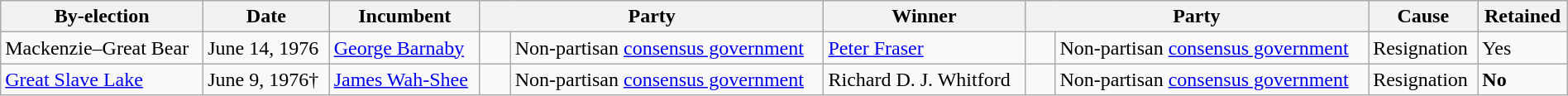<table class=wikitable style="width:100%">
<tr>
<th>By-election</th>
<th>Date</th>
<th>Incumbent</th>
<th colspan=2>Party</th>
<th>Winner</th>
<th colspan=2>Party</th>
<th>Cause</th>
<th>Retained</th>
</tr>
<tr>
<td>Mackenzie–Great Bear</td>
<td>June 14, 1976</td>
<td><a href='#'>George Barnaby</a></td>
<td>    </td>
<td>Non-partisan <a href='#'>consensus government</a></td>
<td><a href='#'>Peter Fraser</a></td>
<td>    </td>
<td>Non-partisan <a href='#'>consensus government</a></td>
<td>Resignation</td>
<td>Yes</td>
</tr>
<tr>
<td><a href='#'>Great Slave Lake</a></td>
<td>June 9, 1976†</td>
<td><a href='#'>James Wah-Shee</a></td>
<td>    </td>
<td>Non-partisan <a href='#'>consensus government</a></td>
<td>Richard D. J. Whitford</td>
<td>    </td>
<td>Non-partisan <a href='#'>consensus government</a></td>
<td>Resignation</td>
<td><strong>No</strong></td>
</tr>
</table>
